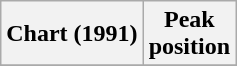<table class="wikitable sortable plainrowheaders" style="text-align:center">
<tr>
<th scope="col">Chart (1991)</th>
<th scope="col">Peak<br>position</th>
</tr>
<tr>
</tr>
</table>
